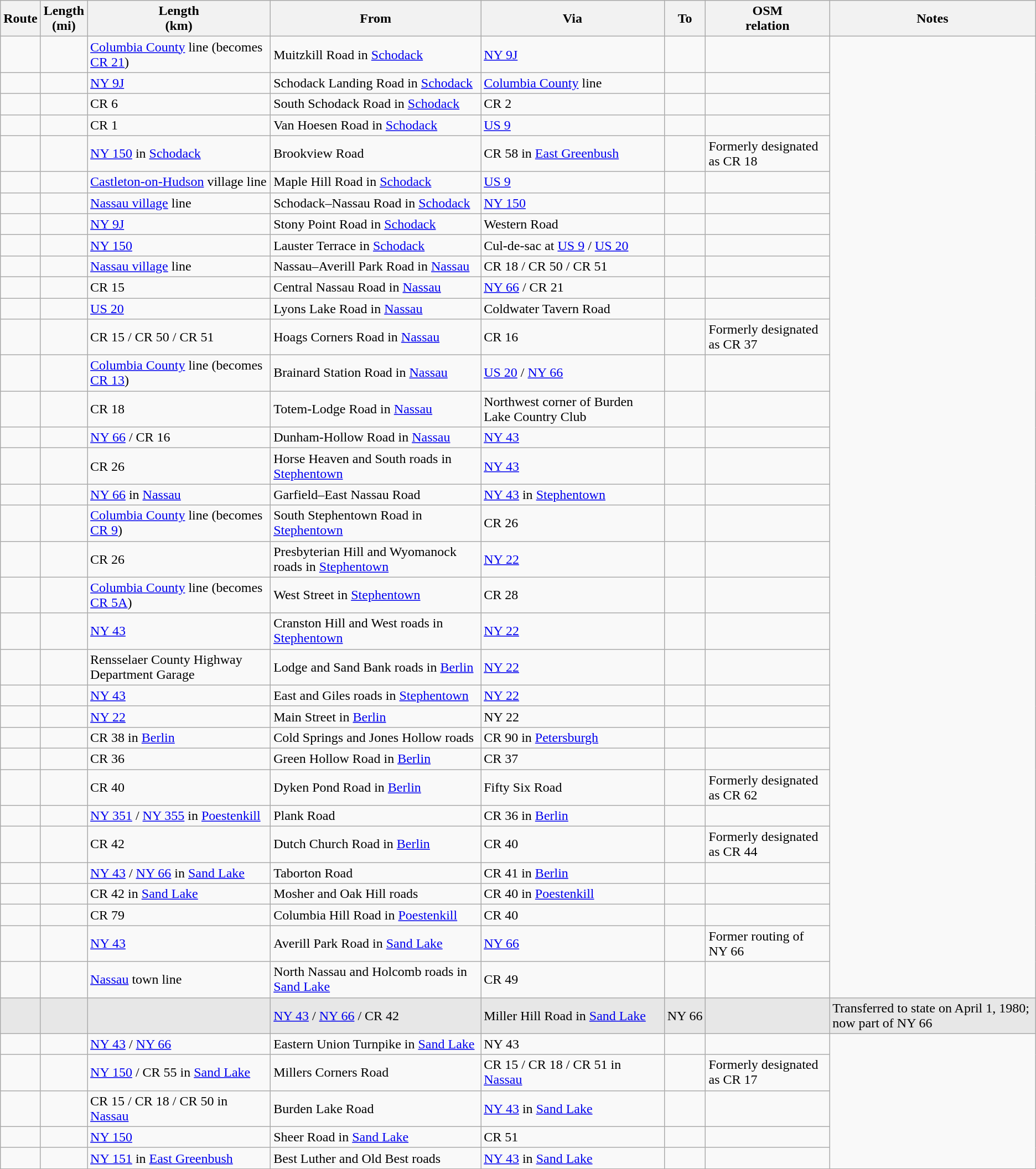<table class="wikitable sortable">
<tr>
<th>Route</th>
<th>Length<br>(mi)</th>
<th>Length<br>(km)</th>
<th class="unsortable">From</th>
<th class="unsortable">Via</th>
<th class="unsortable">To</th>
<th class="unsortable">OSM<br>relation</th>
<th class="unsortable">Notes</th>
</tr>
<tr>
<td id="1"></td>
<td></td>
<td><a href='#'>Columbia County</a> line (becomes <a href='#'>CR 21</a>)</td>
<td>Muitzkill Road in <a href='#'>Schodack</a></td>
<td><a href='#'>NY&nbsp;9J</a></td>
<td></td>
<td></td>
</tr>
<tr>
<td id="2"></td>
<td></td>
<td><a href='#'>NY&nbsp;9J</a></td>
<td>Schodack Landing Road in <a href='#'>Schodack</a></td>
<td><a href='#'>Columbia County</a> line</td>
<td></td>
<td></td>
</tr>
<tr>
<td id="3"></td>
<td></td>
<td>CR 6</td>
<td>South Schodack Road in <a href='#'>Schodack</a></td>
<td>CR 2</td>
<td></td>
<td></td>
</tr>
<tr>
<td id="4"></td>
<td></td>
<td>CR 1</td>
<td>Van Hoesen Road in <a href='#'>Schodack</a></td>
<td><a href='#'>US 9</a></td>
<td></td>
<td></td>
</tr>
<tr>
<td id="5"></td>
<td></td>
<td><a href='#'>NY&nbsp;150</a> in <a href='#'>Schodack</a></td>
<td>Brookview Road</td>
<td>CR 58 in <a href='#'>East Greenbush</a></td>
<td></td>
<td>Formerly designated as CR 18</td>
</tr>
<tr>
<td id="6"></td>
<td></td>
<td><a href='#'>Castleton-on-Hudson</a> village line</td>
<td>Maple Hill Road in <a href='#'>Schodack</a></td>
<td><a href='#'>US 9</a></td>
<td></td>
<td></td>
</tr>
<tr>
<td id="7"></td>
<td></td>
<td><a href='#'>Nassau village</a> line</td>
<td>Schodack–Nassau Road in <a href='#'>Schodack</a></td>
<td><a href='#'>NY&nbsp;150</a></td>
<td></td>
<td></td>
</tr>
<tr>
<td id="8"></td>
<td></td>
<td><a href='#'>NY&nbsp;9J</a></td>
<td>Stony Point Road in <a href='#'>Schodack</a></td>
<td>Western Road</td>
<td></td>
<td></td>
</tr>
<tr>
<td id="9"></td>
<td></td>
<td><a href='#'>NY&nbsp;150</a></td>
<td>Lauster Terrace in <a href='#'>Schodack</a></td>
<td>Cul-de-sac at <a href='#'>US 9</a> / <a href='#'>US 20</a></td>
<td></td>
<td></td>
</tr>
<tr>
<td id="15"></td>
<td></td>
<td><a href='#'>Nassau village</a> line</td>
<td>Nassau–Averill Park Road in <a href='#'>Nassau</a></td>
<td>CR 18 / CR 50 / CR 51</td>
<td></td>
<td></td>
</tr>
<tr>
<td id="16"></td>
<td></td>
<td>CR 15</td>
<td>Central Nassau Road in <a href='#'>Nassau</a></td>
<td><a href='#'>NY&nbsp;66</a> / CR 21</td>
<td></td>
<td></td>
</tr>
<tr>
<td id="17"></td>
<td></td>
<td><a href='#'>US 20</a></td>
<td>Lyons Lake Road in <a href='#'>Nassau</a></td>
<td>Coldwater Tavern Road</td>
<td></td>
<td></td>
</tr>
<tr>
<td id="18"></td>
<td></td>
<td>CR 15 / CR 50 / CR 51</td>
<td>Hoags Corners Road in <a href='#'>Nassau</a></td>
<td>CR 16</td>
<td></td>
<td>Formerly designated as CR 37</td>
</tr>
<tr>
<td id="19"></td>
<td></td>
<td><a href='#'>Columbia County</a> line (becomes <a href='#'>CR 13</a>)</td>
<td>Brainard Station Road in <a href='#'>Nassau</a></td>
<td><a href='#'>US 20</a> / <a href='#'>NY&nbsp;66</a></td>
<td></td>
<td></td>
</tr>
<tr>
<td id="20"></td>
<td></td>
<td>CR 18</td>
<td>Totem-Lodge Road in <a href='#'>Nassau</a></td>
<td>Northwest corner of Burden Lake Country Club</td>
<td></td>
<td></td>
</tr>
<tr>
<td id="21"></td>
<td></td>
<td><a href='#'>NY&nbsp;66</a> / CR 16</td>
<td>Dunham-Hollow Road in <a href='#'>Nassau</a></td>
<td><a href='#'>NY&nbsp;43</a></td>
<td></td>
<td></td>
</tr>
<tr>
<td id="23"></td>
<td></td>
<td>CR 26</td>
<td>Horse Heaven and South roads in <a href='#'>Stephentown</a></td>
<td><a href='#'>NY&nbsp;43</a></td>
<td></td>
<td></td>
</tr>
<tr>
<td id="26"></td>
<td></td>
<td><a href='#'>NY&nbsp;66</a> in <a href='#'>Nassau</a></td>
<td>Garfield–East Nassau Road</td>
<td><a href='#'>NY&nbsp;43</a> in <a href='#'>Stephentown</a></td>
<td></td>
<td></td>
</tr>
<tr>
<td id="27"></td>
<td></td>
<td><a href='#'>Columbia County</a> line (becomes <a href='#'>CR 9</a>)</td>
<td>South Stephentown Road in <a href='#'>Stephentown</a></td>
<td>CR 26</td>
<td></td>
<td></td>
</tr>
<tr>
<td id="28"></td>
<td></td>
<td>CR 26</td>
<td>Presbyterian Hill and Wyomanock roads in <a href='#'>Stephentown</a></td>
<td><a href='#'>NY&nbsp;22</a></td>
<td></td>
<td></td>
</tr>
<tr>
<td id="29"></td>
<td></td>
<td><a href='#'>Columbia County</a> line (becomes <a href='#'>CR 5A</a>)</td>
<td>West Street in <a href='#'>Stephentown</a></td>
<td>CR 28</td>
<td></td>
<td></td>
</tr>
<tr>
<td id="31"></td>
<td></td>
<td><a href='#'>NY&nbsp;43</a></td>
<td>Cranston Hill and West roads in <a href='#'>Stephentown</a></td>
<td><a href='#'>NY&nbsp;22</a></td>
<td></td>
<td></td>
</tr>
<tr>
<td id="32"></td>
<td></td>
<td>Rensselaer County Highway Department Garage</td>
<td>Lodge and Sand Bank roads in <a href='#'>Berlin</a></td>
<td><a href='#'>NY&nbsp;22</a></td>
<td></td>
<td></td>
</tr>
<tr>
<td id="33"></td>
<td></td>
<td><a href='#'>NY&nbsp;43</a></td>
<td>East and Giles roads in <a href='#'>Stephentown</a></td>
<td><a href='#'>NY&nbsp;22</a></td>
<td></td>
<td></td>
</tr>
<tr>
<td id="36"></td>
<td></td>
<td><a href='#'>NY&nbsp;22</a></td>
<td>Main Street in <a href='#'>Berlin</a></td>
<td>NY 22</td>
<td></td>
<td></td>
</tr>
<tr>
<td id="37"></td>
<td></td>
<td>CR 38 in <a href='#'>Berlin</a></td>
<td>Cold Springs and Jones Hollow roads</td>
<td>CR 90 in <a href='#'>Petersburgh</a></td>
<td></td>
<td></td>
</tr>
<tr>
<td id="38"></td>
<td></td>
<td>CR 36</td>
<td>Green Hollow Road in <a href='#'>Berlin</a></td>
<td>CR 37</td>
<td></td>
<td></td>
</tr>
<tr>
<td id="39"></td>
<td></td>
<td>CR 40</td>
<td>Dyken Pond Road in <a href='#'>Berlin</a></td>
<td>Fifty Six Road</td>
<td></td>
<td>Formerly designated as CR 62</td>
</tr>
<tr>
<td id="40"></td>
<td></td>
<td><a href='#'>NY&nbsp;351</a> / <a href='#'>NY&nbsp;355</a> in <a href='#'>Poestenkill</a></td>
<td>Plank Road</td>
<td>CR 36 in <a href='#'>Berlin</a></td>
<td></td>
<td></td>
</tr>
<tr>
<td id="41"></td>
<td></td>
<td>CR 42</td>
<td>Dutch Church Road in <a href='#'>Berlin</a></td>
<td>CR 40</td>
<td></td>
<td>Formerly designated as CR 44</td>
</tr>
<tr>
<td id="42"></td>
<td></td>
<td><a href='#'>NY&nbsp;43</a> / <a href='#'>NY&nbsp;66</a> in <a href='#'>Sand Lake</a></td>
<td>Taborton Road</td>
<td>CR 41 in <a href='#'>Berlin</a></td>
<td></td>
<td></td>
</tr>
<tr>
<td id="43"></td>
<td></td>
<td>CR 42 in <a href='#'>Sand Lake</a></td>
<td>Mosher and Oak Hill roads</td>
<td>CR 40 in <a href='#'>Poestenkill</a></td>
<td></td>
<td></td>
</tr>
<tr>
<td id="44"></td>
<td></td>
<td>CR 79</td>
<td>Columbia Hill Road in <a href='#'>Poestenkill</a></td>
<td>CR 40</td>
<td></td>
<td></td>
</tr>
<tr>
<td id="45"></td>
<td></td>
<td><a href='#'>NY&nbsp;43</a></td>
<td>Averill Park Road in <a href='#'>Sand Lake</a></td>
<td><a href='#'>NY&nbsp;66</a></td>
<td></td>
<td>Former routing of NY 66</td>
</tr>
<tr>
<td id="47"></td>
<td></td>
<td><a href='#'>Nassau</a> town line</td>
<td>North Nassau and Holcomb roads in <a href='#'>Sand Lake</a></td>
<td>CR 49</td>
<td></td>
<td></td>
</tr>
<tr style="background-color:#e7e7e7">
<td id="48"></td>
<td></td>
<td></td>
<td><a href='#'>NY&nbsp;43</a> / <a href='#'>NY&nbsp;66</a> / CR 42</td>
<td>Miller Hill Road in <a href='#'>Sand Lake</a></td>
<td>NY 66</td>
<td></td>
<td>Transferred to state on April 1, 1980; now part of NY 66</td>
</tr>
<tr>
<td id="49"></td>
<td></td>
<td><a href='#'>NY&nbsp;43</a> / <a href='#'>NY&nbsp;66</a></td>
<td>Eastern Union Turnpike in <a href='#'>Sand Lake</a></td>
<td>NY 43</td>
<td></td>
<td></td>
</tr>
<tr>
<td id="50"></td>
<td></td>
<td><a href='#'>NY&nbsp;150</a> / CR 55 in <a href='#'>Sand Lake</a></td>
<td>Millers Corners Road</td>
<td>CR 15 / CR 18 / CR 51 in <a href='#'>Nassau</a></td>
<td></td>
<td>Formerly designated as CR 17</td>
</tr>
<tr>
<td id="51"></td>
<td></td>
<td>CR 15 / CR 18 / CR 50 in <a href='#'>Nassau</a></td>
<td>Burden Lake Road</td>
<td><a href='#'>NY&nbsp;43</a> in <a href='#'>Sand Lake</a></td>
<td></td>
<td></td>
</tr>
<tr>
<td id="52"></td>
<td></td>
<td><a href='#'>NY&nbsp;150</a></td>
<td>Sheer Road in <a href='#'>Sand Lake</a></td>
<td>CR 51</td>
<td></td>
<td></td>
</tr>
<tr>
<td id="53"></td>
<td></td>
<td><a href='#'>NY&nbsp;151</a> in <a href='#'>East Greenbush</a></td>
<td>Best Luther and Old Best roads</td>
<td><a href='#'>NY&nbsp;43</a> in <a href='#'>Sand Lake</a></td>
<td></td>
<td></td>
</tr>
</table>
